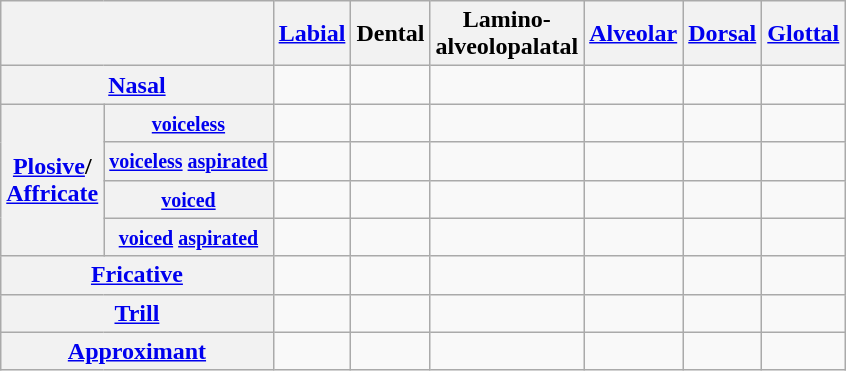<table class="wikitable" style="text-align:center">
<tr>
<th colspan="2"></th>
<th><a href='#'>Labial</a></th>
<th>Dental</th>
<th>Lamino-<br>alveolopalatal</th>
<th><a href='#'>Alveolar</a></th>
<th><a href='#'>Dorsal</a></th>
<th><a href='#'>Glottal</a></th>
</tr>
<tr>
<th colspan="2"><a href='#'>Nasal</a></th>
<td></td>
<td></td>
<td></td>
<td></td>
<td></td>
<td></td>
</tr>
<tr>
<th rowspan="4"><a href='#'>Plosive</a>/<br><a href='#'>Affricate</a></th>
<th><small><a href='#'>voiceless</a></small></th>
<td></td>
<td></td>
<td></td>
<td></td>
<td></td>
<td></td>
</tr>
<tr>
<th><small><a href='#'>voiceless</a> <a href='#'>aspirated</a></small></th>
<td></td>
<td></td>
<td></td>
<td></td>
<td></td>
<td></td>
</tr>
<tr>
<th><small><a href='#'>voiced</a></small></th>
<td></td>
<td></td>
<td></td>
<td></td>
<td></td>
<td></td>
</tr>
<tr>
<th><small><a href='#'>voiced</a> <a href='#'>aspirated</a></small></th>
<td></td>
<td></td>
<td></td>
<td></td>
<td></td>
<td></td>
</tr>
<tr>
<th colspan="2"><a href='#'>Fricative</a></th>
<td></td>
<td></td>
<td></td>
<td></td>
<td></td>
<td></td>
</tr>
<tr>
<th colspan="2"><a href='#'>Trill</a></th>
<td></td>
<td></td>
<td></td>
<td></td>
<td></td>
<td></td>
</tr>
<tr>
<th colspan="2"><a href='#'>Approximant</a></th>
<td></td>
<td></td>
<td></td>
<td></td>
<td></td>
<td></td>
</tr>
</table>
